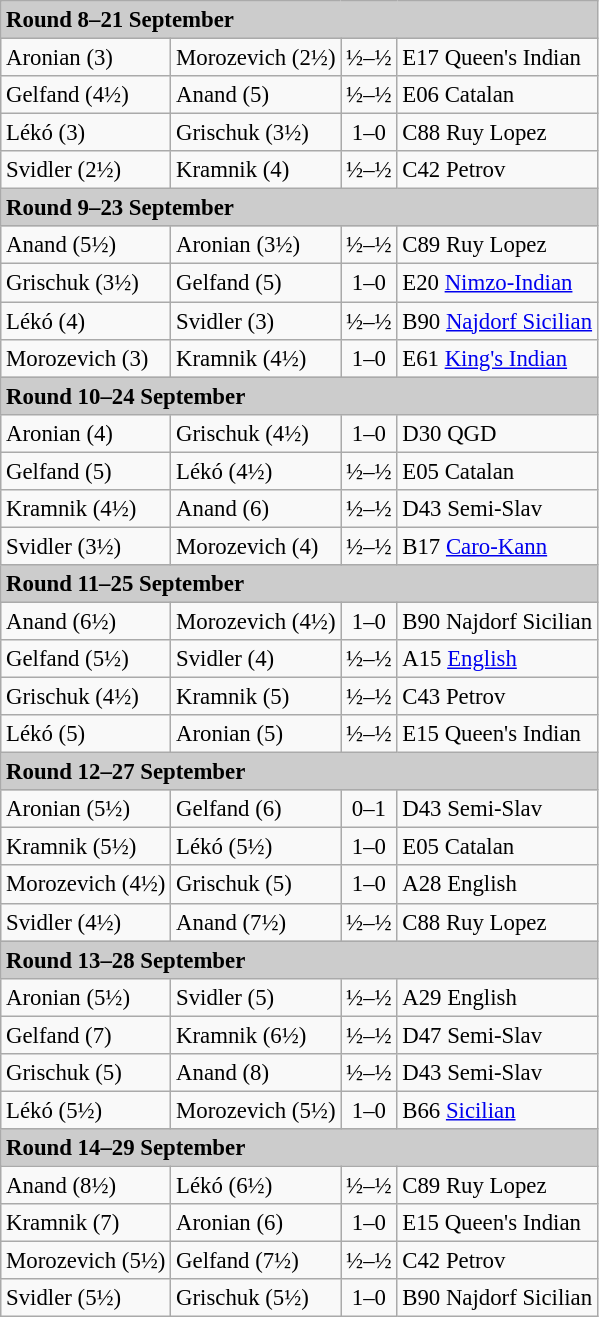<table class="wikitable" style="font-size: 95%">
<tr>
<td colspan=4 style="background:#cccccc;"><strong>Round 8–21 September</strong></td>
</tr>
<tr>
<td>Aronian (3)</td>
<td>Morozevich (2½)</td>
<td align=center>½–½</td>
<td>E17 Queen's Indian</td>
</tr>
<tr>
<td>Gelfand (4½)</td>
<td>Anand (5)</td>
<td align=center>½–½</td>
<td>E06 Catalan</td>
</tr>
<tr>
<td>Lékó (3)</td>
<td>Grischuk (3½)</td>
<td align=center>1–0</td>
<td>C88 Ruy Lopez</td>
</tr>
<tr>
<td>Svidler (2½)</td>
<td>Kramnik (4)</td>
<td align=center>½–½</td>
<td>C42 Petrov</td>
</tr>
<tr>
<td colspan=4 style="background:#cccccc;"><strong>Round 9–23 September</strong></td>
</tr>
<tr>
<td>Anand (5½)</td>
<td>Aronian (3½)</td>
<td align=center>½–½</td>
<td>C89 Ruy Lopez</td>
</tr>
<tr>
<td>Grischuk (3½)</td>
<td>Gelfand (5)</td>
<td align=center>1–0</td>
<td>E20 <a href='#'>Nimzo-Indian</a></td>
</tr>
<tr>
<td>Lékó (4)</td>
<td>Svidler (3)</td>
<td align=center>½–½</td>
<td>B90 <a href='#'>Najdorf Sicilian</a></td>
</tr>
<tr>
<td>Morozevich (3)</td>
<td>Kramnik (4½)</td>
<td align=center>1–0</td>
<td>E61 <a href='#'>King's Indian</a></td>
</tr>
<tr>
<td colspan=4 style="background:#cccccc;"><strong>Round 10–24 September</strong></td>
</tr>
<tr>
<td>Aronian (4)</td>
<td>Grischuk (4½)</td>
<td align=center>1–0</td>
<td>D30 QGD</td>
</tr>
<tr>
<td>Gelfand (5)</td>
<td>Lékó (4½)</td>
<td align=center>½–½</td>
<td>E05 Catalan</td>
</tr>
<tr>
<td>Kramnik (4½)</td>
<td>Anand (6)</td>
<td align=center>½–½</td>
<td>D43 Semi-Slav</td>
</tr>
<tr>
<td>Svidler (3½)</td>
<td>Morozevich (4)</td>
<td align=center>½–½</td>
<td>B17 <a href='#'>Caro-Kann</a></td>
</tr>
<tr>
<td colspan=4 style="background:#cccccc;"><strong>Round 11–25 September</strong></td>
</tr>
<tr>
<td>Anand (6½)</td>
<td>Morozevich (4½)</td>
<td align=center>1–0</td>
<td>B90 Najdorf Sicilian</td>
</tr>
<tr>
<td>Gelfand (5½)</td>
<td>Svidler (4)</td>
<td align=center>½–½</td>
<td>A15 <a href='#'>English</a></td>
</tr>
<tr>
<td>Grischuk (4½)</td>
<td>Kramnik (5)</td>
<td align=center>½–½</td>
<td>C43 Petrov</td>
</tr>
<tr>
<td>Lékó (5)</td>
<td>Aronian (5)</td>
<td align=center>½–½</td>
<td>E15 Queen's Indian</td>
</tr>
<tr>
<td colspan=4 style="background:#cccccc;"><strong>Round 12–27 September</strong></td>
</tr>
<tr>
<td>Aronian (5½)</td>
<td>Gelfand (6)</td>
<td align=center>0–1</td>
<td>D43 Semi-Slav</td>
</tr>
<tr>
<td>Kramnik (5½)</td>
<td>Lékó (5½)</td>
<td align=center>1–0</td>
<td>E05 Catalan</td>
</tr>
<tr>
<td>Morozevich (4½)</td>
<td>Grischuk (5)</td>
<td align=center>1–0</td>
<td>A28 English</td>
</tr>
<tr>
<td>Svidler (4½)</td>
<td>Anand (7½)</td>
<td align=center>½–½</td>
<td>C88 Ruy Lopez</td>
</tr>
<tr>
<td colspan=4 style="background:#cccccc;"><strong>Round 13–28 September</strong></td>
</tr>
<tr>
<td>Aronian (5½)</td>
<td>Svidler (5)</td>
<td align=center>½–½</td>
<td>A29 English</td>
</tr>
<tr>
<td>Gelfand (7)</td>
<td>Kramnik (6½)</td>
<td align=center>½–½</td>
<td>D47 Semi-Slav</td>
</tr>
<tr>
<td>Grischuk (5)</td>
<td>Anand (8)</td>
<td align=center>½–½</td>
<td>D43 Semi-Slav</td>
</tr>
<tr>
<td>Lékó (5½)</td>
<td>Morozevich (5½)</td>
<td align=center>1–0</td>
<td>B66 <a href='#'>Sicilian</a></td>
</tr>
<tr>
<td colspan=4 style="background:#cccccc;"><strong>Round 14–29 September</strong></td>
</tr>
<tr>
<td>Anand (8½)</td>
<td>Lékó (6½)</td>
<td align=center>½–½</td>
<td>C89 Ruy Lopez</td>
</tr>
<tr>
<td>Kramnik (7)</td>
<td>Aronian (6)</td>
<td align=center>1–0</td>
<td>E15 Queen's Indian</td>
</tr>
<tr>
<td>Morozevich (5½)</td>
<td>Gelfand (7½)</td>
<td align=center>½–½</td>
<td>C42 Petrov</td>
</tr>
<tr>
<td>Svidler (5½)</td>
<td>Grischuk (5½)</td>
<td align=center>1–0</td>
<td>B90 Najdorf Sicilian</td>
</tr>
</table>
